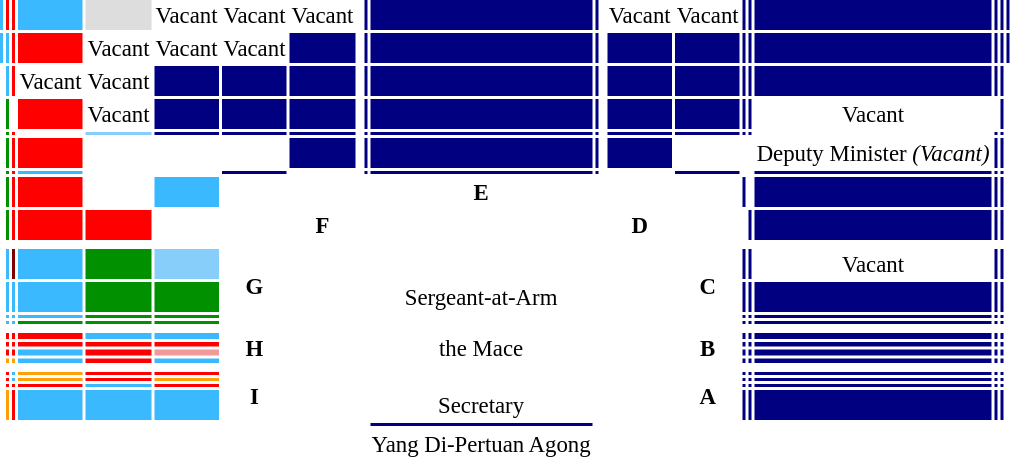<table style="font-size:95%; text-align:center;">
<tr>
<td style="background-color:#3BB9FF;"></td>
<td style="background-color:#FF0000;"></td>
<td style="background-color:#FF0000;"></td>
<td style="background-color:#3BB9FF;"></td>
<td style="background-color:#DDDDDD;"></td>
<td>Vacant</td>
<td>Vacant</td>
<td>Vacant</td>
<td></td>
<td style="background-color:#000080;"></td>
<td style="background-color:#000080;"></td>
<td style="background-color:#000080;"></td>
<td></td>
<td>Vacant</td>
<td>Vacant</td>
<td style="background-color:#000080;"></td>
<td style="background-color:#000080;"></td>
<td style="background-color:#000080;"></td>
<td style="background-color:#000080;"></td>
<td style="background-color:#000080;"></td>
<td style="background-color:#000080;"></td>
</tr>
<tr>
<td style="background-color:#3BB9FF;"></td>
<td style="background-color:#3BB9FF;"></td>
<td style="background-color:#FF0000;"></td>
<td style="background-color:#FF0000;"></td>
<td>Vacant</td>
<td>Vacant</td>
<td>Vacant</td>
<td style="background-color:#000080;"></td>
<td></td>
<td style="background-color:#000080;"></td>
<td style="background-color:#000080;"></td>
<td style="background-color:#000080;"></td>
<td></td>
<td style="background-color:#000080;"></td>
<td style="background-color:#000080;"></td>
<td style="background-color:#000080;"></td>
<td style="background-color:#000080;"></td>
<td style="background-color:#000080;"></td>
<td style="background-color:#000080;"></td>
<td style="background-color:#000080;"></td>
<td style="background-color:#000080;"></td>
</tr>
<tr>
<td></td>
<td style="background-color:#3BB9FF;"></td>
<td style="background-color:#FF0000;"></td>
<td>Vacant</td>
<td>Vacant</td>
<td style="background-color:#000080;"></td>
<td style="background-color:#000080;"></td>
<td style="background-color:#000080;"></td>
<td></td>
<td style="background-color:#000080;"></td>
<td style="background-color:#000080;"></td>
<td style="background-color:#000080;"></td>
<td></td>
<td style="background-color:#000080;"></td>
<td style="background-color:#000080;"></td>
<td style="background-color:#000080;"></td>
<td style="background-color:#000080;"></td>
<td style="background-color:#000080;"></td>
<td style="background-color:#000080;"></td>
<td style="background-color:#000080;"></td>
<td></td>
<td></td>
</tr>
<tr>
<td></td>
<td style="background-color:#009000;"></td>
<td></td>
<td style="background-color:#FF0000;"></td>
<td>Vacant</td>
<td style="background-color:#000080;"></td>
<td style="background-color:#000080;"></td>
<td style="background-color:#000080;"></td>
<td></td>
<td style="background-color:#000080;"></td>
<td style="background-color:#000080;"></td>
<td style="background-color:#000080;"></td>
<td></td>
<td style="background-color:#000080;"></td>
<td style="background-color:#000080;"></td>
<td style="background-color:#000080;"></td>
<td style="background-color:#000080;"></td>
<td>Vacant</td>
<td></td>
<td style="background-color:#000080;"></td>
<td></td>
</tr>
<tr>
<td></td>
<td style="background-color:#009000;"></td>
<td style="background-color:#FF0000;"></td>
<td></td>
<td style="background-color:#87CEFA;"></td>
<td style="background-color:#000080;"></td>
<td style="background-color:#000080;"></td>
<td style="background-color:#000080;"></td>
<td></td>
<td style="background-color:#000080;"></td>
<td style="background-color:#000080;"></td>
<td style="background-color:#000080;"></td>
<td></td>
<td style="background-color:#000080;"></td>
<td style="background-color:#000080;"></td>
<td style="background-color:#000080;"></td>
<td style="background-color:#000080;"></td>
<td></td>
<td style="background-color:#000080;"></td>
<td style="background-color:#000080;"></td>
<td></td>
</tr>
<tr>
<td></td>
<td style="background-color:#009000;"></td>
<td style="background-color:#FF0000;"></td>
<td style="background-color:#FF0000;"></td>
<td></td>
<td></td>
<td></td>
<td style="background-color:#000080;"></td>
<td></td>
<td style="background-color:#000080;"></td>
<td style="background-color:#000080;"></td>
<td style="background-color:#000080;"></td>
<td></td>
<td style="background-color:#000080;"></td>
<td></td>
<td></td>
<td></td>
<td>Deputy Minister <em>(Vacant)</em></td>
<td style="background-color:#000080;"></td>
<td style="background-color:#000080;"></td>
<td></td>
</tr>
<tr>
<td></td>
<td style="background-color:#009000;"></td>
<td style="background-color:#FF0000;"></td>
<td style="background-color:#3BB9FF;"></td>
<td></td>
<td></td>
<td style="background-color:#000080;"></td>
<td></td>
<td></td>
<td style="background-color:#000080;"></td>
<td style="background-color:#000080;"></td>
<td style="background-color:#000080;"></td>
<td></td>
<td></td>
<td style="background-color:#000080;"></td>
<td></td>
<td></td>
<td style="background-color:#000080;"></td>
<td style="background-color:#000080;"></td>
<td style="background-color:#000080;"></td>
<td></td>
</tr>
<tr>
<td></td>
<td style="background-color:#009000;"></td>
<td style="background-color:#FF0000;"></td>
<td style="background-color:#FF0000;"></td>
<td></td>
<td style="background-color:#3BB9FF;"></td>
<td></td>
<td></td>
<td></td>
<td colspan=3><strong>E</strong></td>
<td></td>
<td></td>
<td></td>
<td style="background-color:#000080;"></td>
<td></td>
<td style="background-color:#000080;"></td>
<td style="background-color:#000080;"></td>
<td style="background-color:#000080;"></td>
<td></td>
</tr>
<tr>
<td></td>
<td style="background-color:#009000;"></td>
<td style="background-color:#FF0000;"></td>
<td style="background-color:#FF0000;"></td>
<td style="background-color:#FF0000;"></td>
<td></td>
<td></td>
<td><strong>F</strong></td>
<td></td>
<td></td>
<td></td>
<td></td>
<td></td>
<td><strong>D</strong></td>
<td></td>
<td></td>
<td style="background-color:#000080;"></td>
<td style="background-color:#000080;"></td>
<td style="background-color:#000080;"></td>
<td style="background-color:#000080;"></td>
<td></td>
</tr>
<tr>
<td colspan=21></td>
</tr>
<tr>
<td></td>
<td style="background-color:#3BB9FF;"></td>
<td style="background-color:#800000;"></td>
<td style="background-color:#3BB9FF;"></td>
<td style="background-color:#009000;"></td>
<td style="background-color:#87CEFA;"></td>
<td rowspan="4"><strong>G</strong></td>
<td></td>
<td></td>
<td></td>
<td></td>
<td></td>
<td></td>
<td></td>
<td rowspan=4><strong>C</strong></td>
<td style="background-color:#000080;"></td>
<td style="background-color:#000080;"></td>
<td>Vacant</td>
<td style="background-color:#000080;"></td>
<td style="background-color:#000080;"></td>
<td></td>
</tr>
<tr>
<td></td>
<td style="background-color:#3BB9FF;"></td>
<td style="background-color:#3BB9FF;"></td>
<td style="background-color:#3BB9FF;"></td>
<td style="background-color:#009000;"></td>
<td style="background-color:#009000;"></td>
<td></td>
<td></td>
<td></td>
<td>Sergeant-at-Arm</td>
<td></td>
<td></td>
<td></td>
<td style="background-color:#000080;"></td>
<td style="background-color:#000080;"></td>
<td style="background-color:#000080;"></td>
<td style="background-color:#000080;"></td>
<td style="background-color:#000080;"></td>
<td></td>
</tr>
<tr>
<td></td>
<td style="background-color:#3BB9FF;"></td>
<td style="background-color:#3BB9FF;"></td>
<td style="background-color:#3BB9FF;"></td>
<td style="background-color:#009000;"></td>
<td style="background-color:#009000;"></td>
<td></td>
<td></td>
<td></td>
<td></td>
<td></td>
<td></td>
<td></td>
<td style="background-color:#000080;"></td>
<td style="background-color:#000080;"></td>
<td style="background-color:#000080;"></td>
<td style="background-color:#000080;"></td>
<td style="background-color:#000080;"></td>
<td></td>
</tr>
<tr>
<td></td>
<td style="background-color:#3BB9FF;"></td>
<td style="background-color:#3BB9FF;"></td>
<td style="background-color:#009000;"></td>
<td style="background-color:#009000;"></td>
<td style="background-color:#009000;"></td>
<td></td>
<td></td>
<td></td>
<td></td>
<td></td>
<td></td>
<td></td>
<td style="background-color:#000080;"></td>
<td style="background-color:#000080;"></td>
<td style="background-color:#000080;"></td>
<td style="background-color:#000080;"></td>
<td style="background-color:#000080;"></td>
<td></td>
</tr>
<tr>
<td colspan=21></td>
</tr>
<tr>
<td></td>
<td style="background-color:#FF0000;"></td>
<td style="background-color:#FF0000;"></td>
<td style="background-color:#FF0000;"></td>
<td style="background-color:#3BB9FF;"></td>
<td style="background-color:#3BB9FF;"></td>
<td rowspan="4"><strong>H</strong></td>
<td></td>
<td></td>
<td></td>
<td rowspan=4>the Mace</td>
<td></td>
<td></td>
<td></td>
<td rowspan=4><strong>B</strong></td>
<td style="background-color:#000080;"></td>
<td style="background-color:#000080;"></td>
<td style="background-color:#000080;"></td>
<td style="background-color:#000080;"></td>
<td style="background-color:#000080;"></td>
<td></td>
</tr>
<tr>
<td></td>
<td style="background-color:#FF0000;"></td>
<td style="background-color:#FF0000;"></td>
<td style="background-color:#FF0000;"></td>
<td style="background-color:#FF0000;"></td>
<td style="background-color:#FF0000;"></td>
<td></td>
<td></td>
<td></td>
<td></td>
<td></td>
<td></td>
<td style="background-color:#000080;"></td>
<td style="background-color:#000080;"></td>
<td style="background-color:#000080;"></td>
<td style="background-color:#000080;"></td>
<td style="background-color:#000080;"></td>
<td></td>
</tr>
<tr>
<td></td>
<td style="background-color:#FF0000;"></td>
<td style="background-color:#FF0000;"></td>
<td style="background-color:#3BB9FF;"></td>
<td style="background-color:#FF0000;"></td>
<td style="background-color:#F39999;"></td>
<td></td>
<td></td>
<td></td>
<td></td>
<td></td>
<td></td>
<td style="background-color:#000080;"></td>
<td style="background-color:#000080;"></td>
<td style="background-color:#000080;"></td>
<td style="background-color:#000080;"></td>
<td style="background-color:#000080;"></td>
<td></td>
</tr>
<tr>
<td></td>
<td style="background-color:#FFA009;"></td>
<td style="background-color:#FFA009;"></td>
<td style="background-color:#3BB9FF;"></td>
<td style="background-color:#FF0000;"></td>
<td style="background-color:#3BB9FF;"></td>
<td></td>
<td></td>
<td></td>
<td></td>
<td></td>
<td></td>
<td style="background-color:#000080;"></td>
<td style="background-color:#000080;"></td>
<td style="background-color:#000080;"></td>
<td style="background-color:#000080;"></td>
<td style="background-color:#000080;"></td>
<td></td>
</tr>
<tr>
<td colspan=21></td>
</tr>
<tr>
<td></td>
<td style="background-color:#FF0000;"></td>
<td style="background-color:#3BB9FF;"></td>
<td style="background-color:#FFA009;"></td>
<td style="background-color:#FF0000;"></td>
<td style="background-color:#FF0000;"></td>
<td rowspan="4"><strong>I</strong></td>
<td></td>
<td></td>
<td></td>
<td></td>
<td></td>
<td></td>
<td></td>
<td rowspan=4><strong>A</strong></td>
<td style="background-color:#000080;"></td>
<td style="background-color:#000080;"></td>
<td style="background-color:#000080;"></td>
<td style="background-color:#000080;"></td>
<td style="background-color:#000080;"></td>
<td></td>
</tr>
<tr>
<td></td>
<td style="background-color:#FF0000;"></td>
<td style="background-color:#3BB9FF;"></td>
<td style="background-color:#FFA009;"></td>
<td style="background-color:#FF0000;"></td>
<td style="background-color:#FFA009;"></td>
<td></td>
<td></td>
<td></td>
<td></td>
<td></td>
<td></td>
<td></td>
<td style="background-color:#000080;"></td>
<td style="background-color:#000080;"></td>
<td style="background-color:#000080;"></td>
<td style="background-color:#000080;"></td>
<td style="background-color:#000080;"></td>
<td></td>
</tr>
<tr>
<td></td>
<td style="background-color:#FF0000;"></td>
<td style="background-color:#FF0000;"></td>
<td style="background-color:#FF0000;"></td>
<td style="background-color:#3BB9FF;"></td>
<td style="background-color:#FF0000;"></td>
<td></td>
<td></td>
<td></td>
<td></td>
<td></td>
<td></td>
<td></td>
<td style="background-color:#000080;"></td>
<td style="background-color:#000080;"></td>
<td style="background-color:#000080;"></td>
<td style="background-color:#000080;"></td>
<td style="background-color:#000080;"></td>
<td></td>
</tr>
<tr>
<td></td>
<td style="background-color:#FFA009;"></td>
<td style="background-color:#FF0000;"></td>
<td style="background-color:#3BB9FF;"></td>
<td style="background-color:#3BB9FF;"></td>
<td style="background-color:#3BB9FF;"></td>
<td></td>
<td></td>
<td></td>
<td>Secretary</td>
<td></td>
<td></td>
<td></td>
<td style="background-color:#000080;"></td>
<td style="background-color:#000080;"></td>
<td style="background-color:#000080;"></td>
<td style="background-color:#000080;"></td>
<td style="background-color:#000080;"></td>
<td></td>
</tr>
<tr>
<td colspan=10></td>
<td style="background-color:#000080;"></td>
<td colspan=10></td>
</tr>
<tr>
<td colspan=10></td>
<td>Yang Di-Pertuan Agong</td>
<td colspan=10></td>
</tr>
</table>
